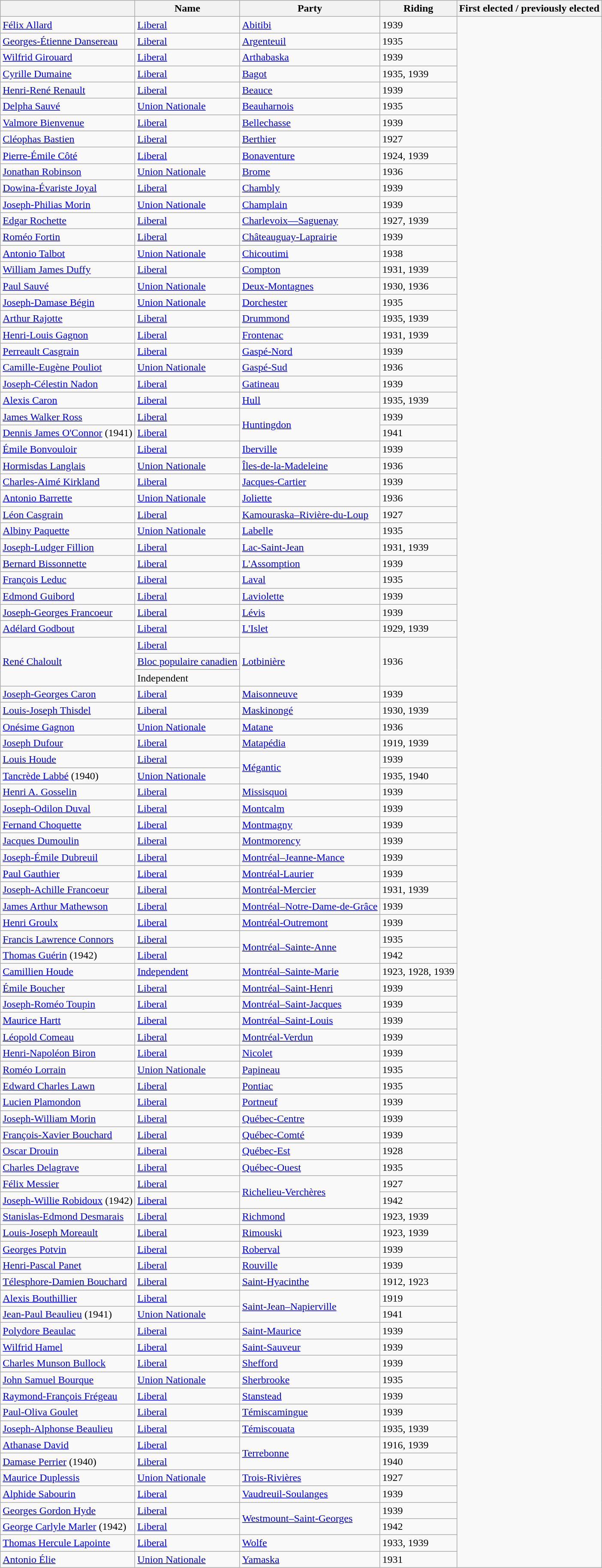<table class="wikitable sortable">
<tr>
<th></th>
<th>Name</th>
<th>Party</th>
<th>Riding</th>
<th>First elected / previously elected</th>
</tr>
<tr>
<td><a href='#'>Félix Allard</a></td>
<td><a href='#'>Liberal</a></td>
<td><a href='#'>Abitibi</a></td>
<td>1939</td>
</tr>
<tr>
<td><a href='#'>Georges-Étienne Dansereau</a></td>
<td><a href='#'>Liberal</a></td>
<td><a href='#'>Argenteuil</a></td>
<td>1935</td>
</tr>
<tr>
<td><a href='#'>Wilfrid Girouard</a></td>
<td><a href='#'>Liberal</a></td>
<td><a href='#'>Arthabaska</a></td>
<td>1939</td>
</tr>
<tr>
<td><a href='#'>Cyrille Dumaine</a></td>
<td><a href='#'>Liberal</a></td>
<td><a href='#'>Bagot</a></td>
<td>1935, 1939</td>
</tr>
<tr>
<td><a href='#'>Henri-René Renault</a></td>
<td><a href='#'>Liberal</a></td>
<td><a href='#'>Beauce</a></td>
<td>1939</td>
</tr>
<tr>
<td><a href='#'>Delpha Sauvé</a></td>
<td><a href='#'>Union Nationale</a></td>
<td><a href='#'>Beauharnois</a></td>
<td>1935</td>
</tr>
<tr>
<td><a href='#'>Valmore Bienvenue</a></td>
<td><a href='#'>Liberal</a></td>
<td><a href='#'>Bellechasse</a></td>
<td>1939</td>
</tr>
<tr>
<td><a href='#'>Cléophas Bastien</a></td>
<td><a href='#'>Liberal</a></td>
<td><a href='#'>Berthier</a></td>
<td>1927</td>
</tr>
<tr>
<td><a href='#'>Pierre-Émile Côté</a></td>
<td><a href='#'>Liberal</a></td>
<td><a href='#'>Bonaventure</a></td>
<td>1924, 1939</td>
</tr>
<tr>
<td><a href='#'>Jonathan Robinson</a></td>
<td><a href='#'>Union Nationale</a></td>
<td><a href='#'>Brome</a></td>
<td>1936</td>
</tr>
<tr>
<td><a href='#'>Dowina-Évariste Joyal</a></td>
<td><a href='#'>Liberal</a></td>
<td><a href='#'>Chambly</a></td>
<td>1939</td>
</tr>
<tr>
<td><a href='#'>Joseph-Philias Morin</a></td>
<td><a href='#'>Union Nationale</a></td>
<td><a href='#'>Champlain</a></td>
<td>1939</td>
</tr>
<tr>
<td><a href='#'>Edgar Rochette</a></td>
<td><a href='#'>Liberal</a></td>
<td><a href='#'>Charlevoix—Saguenay</a></td>
<td>1927, 1939</td>
</tr>
<tr>
<td><a href='#'>Roméo Fortin</a></td>
<td><a href='#'>Liberal</a></td>
<td><a href='#'>Châteauguay-Laprairie</a></td>
<td>1939</td>
</tr>
<tr>
<td><a href='#'>Antonio Talbot</a></td>
<td><a href='#'>Union Nationale</a></td>
<td><a href='#'>Chicoutimi</a></td>
<td>1938</td>
</tr>
<tr>
<td><a href='#'>William James Duffy</a></td>
<td><a href='#'>Liberal</a></td>
<td><a href='#'>Compton</a></td>
<td>1931, 1939</td>
</tr>
<tr>
<td><a href='#'>Paul Sauvé</a></td>
<td><a href='#'>Union Nationale</a></td>
<td><a href='#'>Deux-Montagnes</a></td>
<td>1930, 1936</td>
</tr>
<tr>
<td><a href='#'>Joseph-Damase Bégin</a></td>
<td><a href='#'>Union Nationale</a></td>
<td><a href='#'>Dorchester</a></td>
<td>1935</td>
</tr>
<tr>
<td><a href='#'>Arthur Rajotte</a></td>
<td><a href='#'>Liberal</a></td>
<td><a href='#'>Drummond</a></td>
<td>1935, 1939</td>
</tr>
<tr>
<td><a href='#'>Henri-Louis Gagnon</a></td>
<td><a href='#'>Liberal</a></td>
<td><a href='#'>Frontenac</a></td>
<td>1931, 1939</td>
</tr>
<tr>
<td><a href='#'>Perreault Casgrain</a></td>
<td><a href='#'>Liberal</a></td>
<td><a href='#'>Gaspé-Nord</a></td>
<td>1939</td>
</tr>
<tr>
<td><a href='#'>Camille-Eugène Pouliot</a></td>
<td><a href='#'>Union Nationale</a></td>
<td><a href='#'>Gaspé-Sud</a></td>
<td>1936</td>
</tr>
<tr>
<td><a href='#'>Joseph-Célestin Nadon</a></td>
<td><a href='#'>Liberal</a></td>
<td><a href='#'>Gatineau</a></td>
<td>1939</td>
</tr>
<tr>
<td><a href='#'>Alexis Caron</a></td>
<td><a href='#'>Liberal</a></td>
<td><a href='#'>Hull</a></td>
<td>1935, 1939</td>
</tr>
<tr>
<td><a href='#'>James Walker Ross</a></td>
<td><a href='#'>Liberal</a></td>
<td rowspan=2><a href='#'>Huntingdon</a></td>
<td>1939</td>
</tr>
<tr>
<td><a href='#'>Dennis James O'Connor</a> (1941)</td>
<td><a href='#'>Liberal</a></td>
<td>1941</td>
</tr>
<tr>
<td><a href='#'>Émile Bonvouloir</a></td>
<td><a href='#'>Liberal</a></td>
<td><a href='#'>Iberville</a></td>
<td>1939</td>
</tr>
<tr>
<td><a href='#'>Hormisdas Langlais</a></td>
<td><a href='#'>Union Nationale</a></td>
<td><a href='#'>Îles-de-la-Madeleine</a></td>
<td>1936</td>
</tr>
<tr>
<td><a href='#'>Charles-Aimé Kirkland</a></td>
<td><a href='#'>Liberal</a></td>
<td><a href='#'>Jacques-Cartier</a></td>
<td>1939</td>
</tr>
<tr>
<td><a href='#'>Antonio Barrette</a></td>
<td><a href='#'>Union Nationale</a></td>
<td><a href='#'>Joliette</a></td>
<td>1936</td>
</tr>
<tr>
<td><a href='#'>Léon Casgrain</a></td>
<td><a href='#'>Liberal</a></td>
<td><a href='#'>Kamouraska–Rivière-du-Loup</a></td>
<td>1927</td>
</tr>
<tr>
<td><a href='#'>Albiny Paquette</a></td>
<td><a href='#'>Union Nationale</a></td>
<td><a href='#'>Labelle</a></td>
<td>1935</td>
</tr>
<tr>
<td><a href='#'>Joseph-Ludger Fillion</a></td>
<td><a href='#'>Liberal</a></td>
<td><a href='#'>Lac-Saint-Jean</a></td>
<td>1931, 1939</td>
</tr>
<tr>
<td><a href='#'>Bernard Bissonnette</a></td>
<td><a href='#'>Liberal</a></td>
<td><a href='#'>L'Assomption</a></td>
<td>1939</td>
</tr>
<tr>
<td><a href='#'>François Leduc</a></td>
<td><a href='#'>Liberal</a></td>
<td><a href='#'>Laval</a></td>
<td>1935</td>
</tr>
<tr>
<td><a href='#'>Edmond Guibord</a></td>
<td><a href='#'>Liberal</a></td>
<td><a href='#'>Laviolette</a></td>
<td>1939</td>
</tr>
<tr>
<td><a href='#'>Joseph-Georges Francoeur</a></td>
<td><a href='#'>Liberal</a></td>
<td><a href='#'>Lévis</a></td>
<td>1939</td>
</tr>
<tr>
<td><a href='#'>Adélard Godbout</a></td>
<td><a href='#'>Liberal</a></td>
<td><a href='#'>L'Islet</a></td>
<td>1929, 1939</td>
</tr>
<tr>
<td rowspan=3><a href='#'>René Chaloult</a></td>
<td><a href='#'>Liberal</a></td>
<td rowspan=3><a href='#'>Lotbinière</a></td>
<td rowspan=3>1936</td>
</tr>
<tr>
<td><a href='#'>Bloc populaire canadien</a></td>
</tr>
<tr>
<td>Independent</td>
</tr>
<tr>
<td><a href='#'>Joseph-Georges Caron</a></td>
<td><a href='#'>Liberal</a></td>
<td><a href='#'>Maisonneuve</a></td>
<td>1939</td>
</tr>
<tr>
<td><a href='#'>Louis-Joseph Thisdel</a></td>
<td><a href='#'>Liberal</a></td>
<td><a href='#'>Maskinongé</a></td>
<td>1930, 1939</td>
</tr>
<tr>
<td><a href='#'>Onésime Gagnon</a></td>
<td><a href='#'>Union Nationale</a></td>
<td><a href='#'>Matane</a></td>
<td>1936</td>
</tr>
<tr>
<td><a href='#'>Joseph Dufour</a></td>
<td><a href='#'>Liberal</a></td>
<td><a href='#'>Matapédia</a></td>
<td>1919, 1939</td>
</tr>
<tr>
<td><a href='#'>Louis Houde</a></td>
<td><a href='#'>Liberal</a></td>
<td rowspan=2><a href='#'>Mégantic</a></td>
<td>1939</td>
</tr>
<tr>
<td><a href='#'>Tancrède Labbé</a> (1940)</td>
<td><a href='#'>Union Nationale</a></td>
<td>1935, 1940</td>
</tr>
<tr>
<td><a href='#'>Henri A. Gosselin</a></td>
<td><a href='#'>Liberal</a></td>
<td><a href='#'>Missisquoi</a></td>
<td>1939</td>
</tr>
<tr>
<td><a href='#'>Joseph-Odilon Duval</a></td>
<td><a href='#'>Liberal</a></td>
<td><a href='#'>Montcalm</a></td>
<td>1939</td>
</tr>
<tr>
<td><a href='#'>Fernand Choquette</a></td>
<td><a href='#'>Liberal</a></td>
<td><a href='#'>Montmagny</a></td>
<td>1939</td>
</tr>
<tr>
<td><a href='#'>Jacques Dumoulin</a></td>
<td><a href='#'>Liberal</a></td>
<td><a href='#'>Montmorency</a></td>
<td>1939</td>
</tr>
<tr>
<td><a href='#'>Joseph-Émile Dubreuil</a></td>
<td><a href='#'>Liberal</a></td>
<td><a href='#'>Montréal–Jeanne-Mance</a></td>
<td>1939</td>
</tr>
<tr>
<td><a href='#'>Paul Gauthier</a></td>
<td><a href='#'>Liberal</a></td>
<td><a href='#'>Montréal-Laurier</a></td>
<td>1939</td>
</tr>
<tr>
<td><a href='#'>Joseph-Achille Francoeur</a></td>
<td><a href='#'>Liberal</a></td>
<td><a href='#'>Montréal-Mercier</a></td>
<td>1931, 1939</td>
</tr>
<tr>
<td><a href='#'>James Arthur Mathewson</a></td>
<td><a href='#'>Liberal</a></td>
<td><a href='#'>Montréal–Notre-Dame-de-Grâce</a></td>
<td>1939</td>
</tr>
<tr>
<td><a href='#'>Henri Groulx</a></td>
<td><a href='#'>Liberal</a></td>
<td><a href='#'>Montréal-Outremont</a></td>
<td>1939</td>
</tr>
<tr>
<td><a href='#'>Francis Lawrence Connors</a></td>
<td><a href='#'>Liberal</a></td>
<td rowspan=2><a href='#'>Montréal–Sainte-Anne</a></td>
<td>1935</td>
</tr>
<tr>
<td><a href='#'>Thomas Guérin</a> (1942)</td>
<td><a href='#'>Liberal</a></td>
<td>1942</td>
</tr>
<tr>
<td><a href='#'>Camillien Houde</a></td>
<td><a href='#'>Independent</a></td>
<td><a href='#'>Montréal–Sainte-Marie</a></td>
<td>1923, 1928, 1939</td>
</tr>
<tr>
<td><a href='#'>Émile Boucher</a></td>
<td><a href='#'>Liberal</a></td>
<td><a href='#'>Montréal–Saint-Henri</a></td>
<td>1939</td>
</tr>
<tr>
<td><a href='#'>Joseph-Roméo Toupin</a></td>
<td><a href='#'>Liberal</a></td>
<td><a href='#'>Montréal–Saint-Jacques</a></td>
<td>1939</td>
</tr>
<tr>
<td><a href='#'>Maurice Hartt</a></td>
<td><a href='#'>Liberal</a></td>
<td><a href='#'>Montréal–Saint-Louis</a></td>
<td>1939</td>
</tr>
<tr>
<td><a href='#'>Léopold Comeau</a></td>
<td><a href='#'>Liberal</a></td>
<td><a href='#'>Montréal-Verdun</a></td>
<td>1939</td>
</tr>
<tr>
<td><a href='#'>Henri-Napoléon Biron</a></td>
<td><a href='#'>Liberal</a></td>
<td><a href='#'>Nicolet</a></td>
<td>1939</td>
</tr>
<tr>
<td><a href='#'>Roméo Lorrain</a></td>
<td><a href='#'>Union Nationale</a></td>
<td><a href='#'>Papineau</a></td>
<td>1935</td>
</tr>
<tr>
<td><a href='#'>Edward Charles Lawn</a></td>
<td><a href='#'>Liberal</a></td>
<td><a href='#'>Pontiac</a></td>
<td>1935</td>
</tr>
<tr>
<td><a href='#'>Lucien Plamondon</a></td>
<td><a href='#'>Liberal</a></td>
<td><a href='#'>Portneuf</a></td>
<td>1939</td>
</tr>
<tr>
<td><a href='#'>Joseph-William Morin</a></td>
<td><a href='#'>Liberal</a></td>
<td><a href='#'>Québec-Centre</a></td>
<td>1939</td>
</tr>
<tr>
<td><a href='#'>François-Xavier Bouchard</a></td>
<td><a href='#'>Liberal</a></td>
<td><a href='#'>Québec-Comté</a></td>
<td>1939</td>
</tr>
<tr>
<td><a href='#'>Oscar Drouin</a></td>
<td><a href='#'>Liberal</a></td>
<td><a href='#'>Québec-Est</a></td>
<td>1928</td>
</tr>
<tr>
<td><a href='#'>Charles Delagrave</a></td>
<td><a href='#'>Liberal</a></td>
<td><a href='#'>Québec-Ouest</a></td>
<td>1935</td>
</tr>
<tr>
<td><a href='#'>Félix Messier</a></td>
<td><a href='#'>Liberal</a></td>
<td rowspan=2><a href='#'>Richelieu-Verchères</a></td>
<td>1927</td>
</tr>
<tr>
<td><a href='#'>Joseph-Willie Robidoux</a> (1942)</td>
<td><a href='#'>Liberal</a></td>
<td>1942</td>
</tr>
<tr>
<td><a href='#'>Stanislas-Edmond Desmarais</a></td>
<td><a href='#'>Liberal</a></td>
<td><a href='#'>Richmond</a></td>
<td>1923, 1939</td>
</tr>
<tr>
<td><a href='#'>Louis-Joseph Moreault</a></td>
<td><a href='#'>Liberal</a></td>
<td><a href='#'>Rimouski</a></td>
<td>1923, 1939</td>
</tr>
<tr>
<td><a href='#'>Georges Potvin</a></td>
<td><a href='#'>Liberal</a></td>
<td><a href='#'>Roberval</a></td>
<td>1939</td>
</tr>
<tr>
<td><a href='#'>Henri-Pascal Panet</a></td>
<td><a href='#'>Liberal</a></td>
<td><a href='#'>Rouville</a></td>
<td>1939</td>
</tr>
<tr>
<td><a href='#'>Télesphore-Damien Bouchard</a></td>
<td><a href='#'>Liberal</a></td>
<td><a href='#'>Saint-Hyacinthe</a></td>
<td>1912, 1923</td>
</tr>
<tr>
<td><a href='#'>Alexis Bouthillier</a></td>
<td><a href='#'>Liberal</a></td>
<td rowspan=2><a href='#'>Saint-Jean–Napierville</a></td>
<td>1919</td>
</tr>
<tr>
<td><a href='#'>Jean-Paul Beaulieu</a> (1941)</td>
<td><a href='#'>Union Nationale</a></td>
<td>1941</td>
</tr>
<tr>
<td><a href='#'>Polydore Beaulac</a></td>
<td><a href='#'>Liberal</a></td>
<td><a href='#'>Saint-Maurice</a></td>
<td>1939</td>
</tr>
<tr>
<td><a href='#'>Wilfrid Hamel</a></td>
<td><a href='#'>Liberal</a></td>
<td><a href='#'>Saint-Sauveur</a></td>
<td>1939</td>
</tr>
<tr>
<td><a href='#'>Charles Munson Bullock</a></td>
<td><a href='#'>Liberal</a></td>
<td><a href='#'>Shefford</a></td>
<td>1939</td>
</tr>
<tr>
<td><a href='#'>John Samuel Bourque</a></td>
<td><a href='#'>Union Nationale</a></td>
<td><a href='#'>Sherbrooke</a></td>
<td>1935</td>
</tr>
<tr>
<td><a href='#'>Raymond-François Frégeau</a></td>
<td><a href='#'>Liberal</a></td>
<td><a href='#'>Stanstead</a></td>
<td>1939</td>
</tr>
<tr>
<td><a href='#'>Paul-Oliva Goulet</a></td>
<td><a href='#'>Liberal</a></td>
<td><a href='#'>Témiscamingue</a></td>
<td>1939</td>
</tr>
<tr>
<td><a href='#'>Joseph-Alphonse Beaulieu</a></td>
<td><a href='#'>Liberal</a></td>
<td><a href='#'>Témiscouata</a></td>
<td>1935, 1939</td>
</tr>
<tr>
<td><a href='#'>Athanase David</a></td>
<td><a href='#'>Liberal</a></td>
<td rowspan=2><a href='#'>Terrebonne</a></td>
<td>1916, 1939</td>
</tr>
<tr>
<td><a href='#'>Damase Perrier</a> (1940)</td>
<td><a href='#'>Liberal</a></td>
<td>1940</td>
</tr>
<tr>
<td><a href='#'>Maurice Duplessis</a></td>
<td><a href='#'>Union Nationale</a></td>
<td><a href='#'>Trois-Rivières</a></td>
<td>1927</td>
</tr>
<tr>
<td><a href='#'>Alphide Sabourin</a></td>
<td><a href='#'>Liberal</a></td>
<td><a href='#'>Vaudreuil-Soulanges</a></td>
<td>1939</td>
</tr>
<tr>
<td><a href='#'>Georges Gordon Hyde</a></td>
<td><a href='#'>Liberal</a></td>
<td rowspan=2><a href='#'>Westmount–Saint-Georges</a></td>
<td>1939</td>
</tr>
<tr>
<td><a href='#'>George Carlyle Marler</a> (1942)</td>
<td><a href='#'>Liberal</a></td>
<td>1942</td>
</tr>
<tr>
<td><a href='#'>Thomas Hercule Lapointe</a></td>
<td><a href='#'>Liberal</a></td>
<td><a href='#'>Wolfe</a></td>
<td>1933, 1939</td>
</tr>
<tr>
<td><a href='#'>Antonio Élie</a></td>
<td><a href='#'>Union Nationale</a></td>
<td><a href='#'>Yamaska</a></td>
<td>1931</td>
</tr>
</table>
